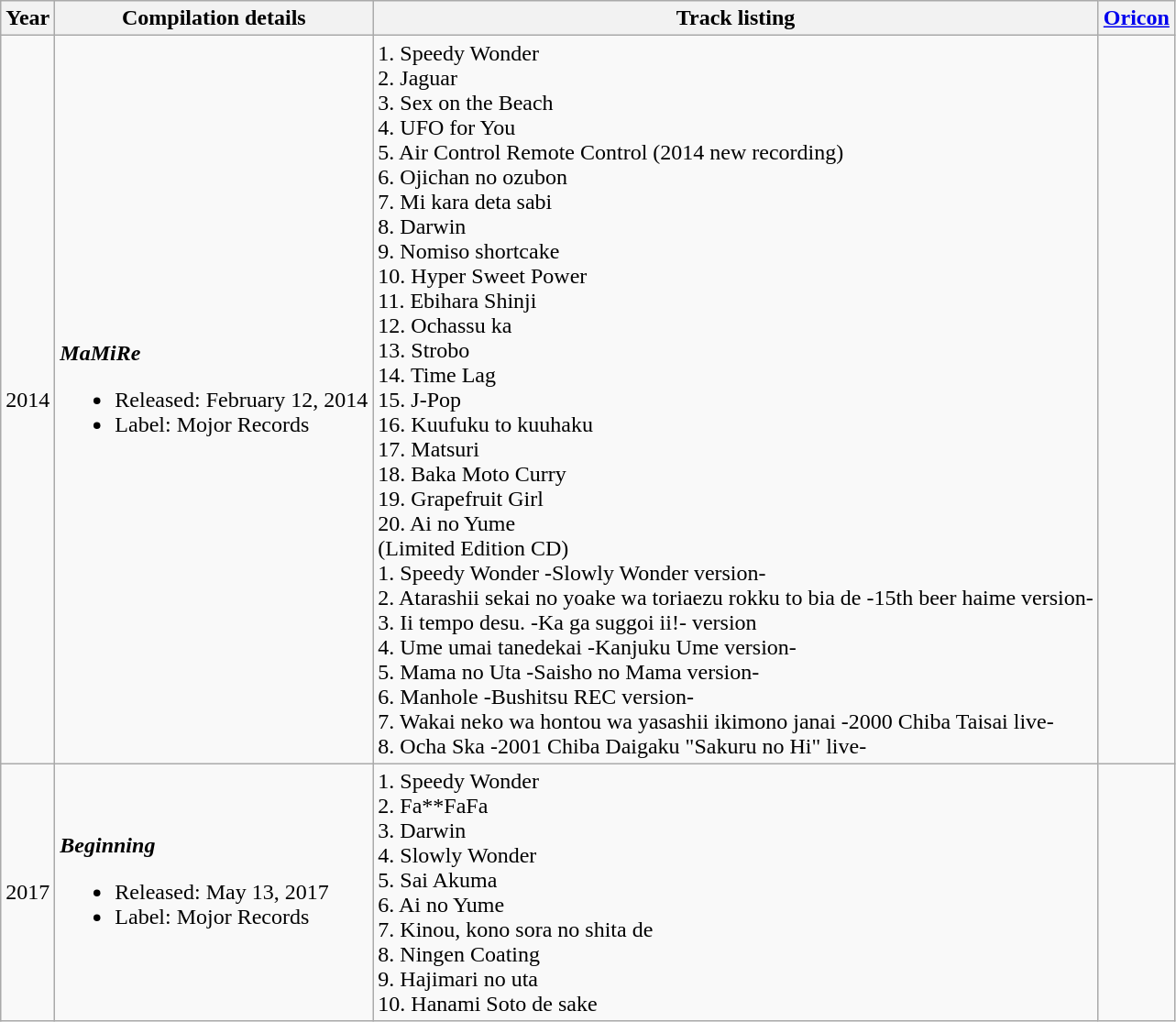<table class="wikitable">
<tr>
<th>Year</th>
<th>Compilation details</th>
<th>Track listing</th>
<th><a href='#'>Oricon</a></th>
</tr>
<tr>
<td>2014</td>
<td><strong><em>MaMiRe</em></strong><br><ul><li>Released: February 12, 2014</li><li>Label: Mojor Records</li></ul></td>
<td>1. Speedy Wonder<br>2. Jaguar<br>3. Sex on the Beach<br>4. UFO for You<br>5. Air Control Remote Control (2014 new recording)<br>6. Ojichan no ozubon<br>7. Mi kara deta sabi<br>8. Darwin<br>9. Nomiso shortcake<br>10. Hyper Sweet Power<br>11. Ebihara Shinji<br>12. Ochassu ka<br>13. Strobo<br>14. Time Lag<br>15. J-Pop<br>16. Kuufuku to kuuhaku<br>17. Matsuri<br>18. Baka Moto Curry<br>19. Grapefruit Girl<br>20. Ai no Yume<br>(Limited Edition CD)<br>1. Speedy Wonder -Slowly Wonder version-<br>2. Atarashii sekai no yoake wa toriaezu rokku to bia de -15th beer haime version-<br>3. Ii tempo desu. -Ka ga suggoi ii!- version<br>4. Ume umai tanedekai -Kanjuku Ume version-<br>5. Mama no Uta -Saisho no Mama version-<br>6. Manhole -Bushitsu REC version-<br>7. Wakai neko wa hontou wa yasashii ikimono janai -2000 Chiba Taisai live-<br>8. Ocha Ska -2001 Chiba Daigaku "Sakuru no Hi" live-</td>
<td></td>
</tr>
<tr>
<td>2017</td>
<td><strong><em>Beginning</em></strong><br><ul><li>Released: May 13, 2017</li><li>Label: Mojor Records</li></ul></td>
<td>1. Speedy Wonder<br>2. Fa**FaFa<br>3. Darwin<br>4. Slowly Wonder<br>5. Sai Akuma<br>6. Ai no Yume<br>7. Kinou, kono sora no shita de<br>8. Ningen Coating<br>9. Hajimari no uta<br>10. Hanami Soto de sake</td>
</tr>
</table>
